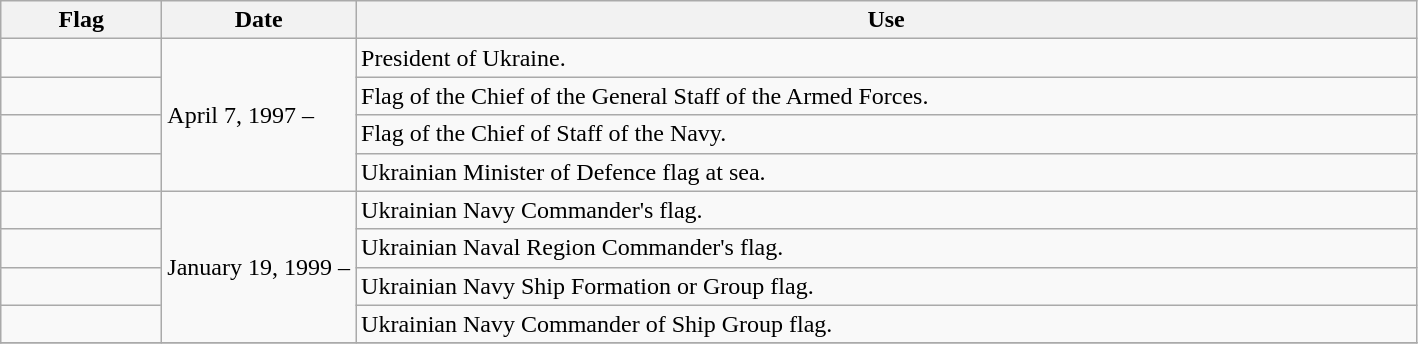<table class="wikitable">
<tr>
<th style="width:100px;">Flag</th>
<th>Date</th>
<th style="width:700px;">Use</th>
</tr>
<tr>
<td></td>
<td rowspan="4">April 7, 1997 –</td>
<td>President of Ukraine.</td>
</tr>
<tr>
<td></td>
<td>Flag of the Chief of the General Staff of the Armed Forces.</td>
</tr>
<tr>
<td></td>
<td>Flag of the Chief of Staff of the Navy.</td>
</tr>
<tr>
<td></td>
<td>Ukrainian Minister of Defence flag at sea.</td>
</tr>
<tr>
<td></td>
<td rowspan="4">January 19, 1999 –</td>
<td>Ukrainian Navy Commander's flag.</td>
</tr>
<tr>
<td></td>
<td>Ukrainian Naval Region Commander's flag.</td>
</tr>
<tr>
<td></td>
<td>Ukrainian Navy Ship Formation or Group flag.</td>
</tr>
<tr>
<td></td>
<td>Ukrainian Navy Commander of Ship Group flag.</td>
</tr>
<tr>
</tr>
</table>
